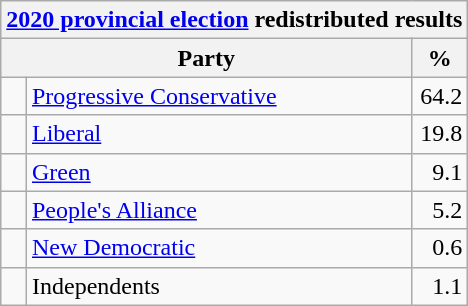<table class="wikitable">
<tr>
<th colspan="4"><a href='#'>2020 provincial election</a> redistributed results</th>
</tr>
<tr>
<th bgcolor="#DDDDFF" width="130px" colspan="2">Party</th>
<th bgcolor="#DDDDFF" width="30px">%</th>
</tr>
<tr>
<td> </td>
<td><a href='#'>Progressive Conservative</a></td>
<td align=right>64.2</td>
</tr>
<tr>
<td> </td>
<td><a href='#'>Liberal</a></td>
<td align=right>19.8</td>
</tr>
<tr>
<td> </td>
<td><a href='#'>Green</a></td>
<td align=right>9.1</td>
</tr>
<tr>
<td> </td>
<td><a href='#'>People's Alliance</a></td>
<td align=right>5.2</td>
</tr>
<tr>
<td> </td>
<td><a href='#'>New Democratic</a></td>
<td align=right>0.6</td>
</tr>
<tr>
<td> </td>
<td>Independents</td>
<td align=right>1.1</td>
</tr>
</table>
